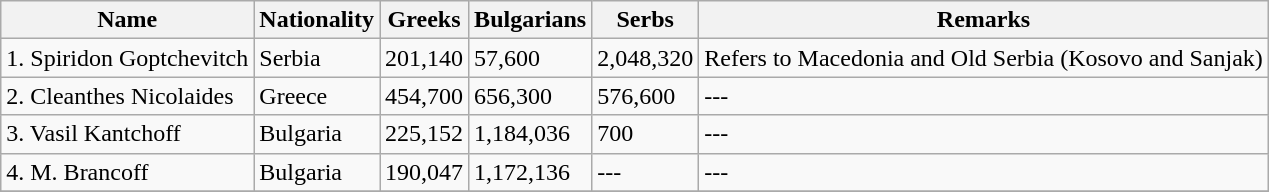<table class="wikitable">
<tr>
<th>Name</th>
<th>Nationality</th>
<th>Greeks</th>
<th>Bulgarians</th>
<th>Serbs</th>
<th>Remarks</th>
</tr>
<tr>
<td>1. Spiridon Goptchevitch</td>
<td>Serbia</td>
<td>201,140</td>
<td>57,600</td>
<td>2,048,320</td>
<td>Refers to Macedonia and Old Serbia (Kosovo and Sanjak)</td>
</tr>
<tr>
<td>2. Cleanthes Nicolaides</td>
<td>Greece</td>
<td>454,700</td>
<td>656,300</td>
<td>576,600</td>
<td>---</td>
</tr>
<tr>
<td>3. Vasil Kantchoff</td>
<td>Bulgaria</td>
<td>225,152</td>
<td>1,184,036</td>
<td>700</td>
<td>---</td>
</tr>
<tr>
<td>4. M. Brancoff</td>
<td>Bulgaria</td>
<td>190,047</td>
<td>1,172,136</td>
<td>---</td>
<td>---</td>
</tr>
<tr>
</tr>
</table>
